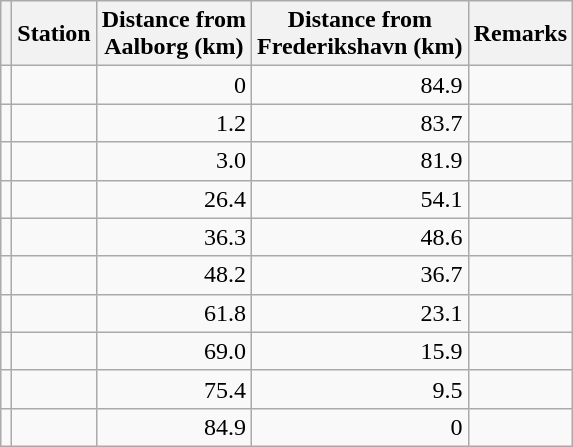<table class=wikitable>
<tr>
<th></th>
<th>Station</th>
<th>Distance from<br>Aalborg (km)</th>
<th>Distance from<br>Frederikshavn (km)</th>
<th>Remarks</th>
</tr>
<tr>
<td></td>
<td></td>
<td style="text-align:right;">0</td>
<td style="text-align:right;">84.9</td>
<td style="text-align:right;"></td>
</tr>
<tr>
<td></td>
<td></td>
<td style="text-align:right;">1.2</td>
<td style="text-align:right;">83.7</td>
<td style="text-align:right;"></td>
</tr>
<tr>
<td></td>
<td></td>
<td style="text-align:right;">3.0</td>
<td style="text-align:right;">81.9</td>
<td style="text-align:right;"></td>
</tr>
<tr>
<td></td>
<td></td>
<td style="text-align:right;">26.4</td>
<td style="text-align:right;">54.1</td>
<td style="text-align:right;"></td>
</tr>
<tr>
<td></td>
<td></td>
<td style="text-align:right;">36.3</td>
<td style="text-align:right;">48.6</td>
<td style="text-align:right;"></td>
</tr>
<tr>
<td></td>
<td></td>
<td style="text-align:right;">48.2</td>
<td style="text-align:right;">36.7</td>
<td style="text-align:right;"></td>
</tr>
<tr>
<td></td>
<td></td>
<td style="text-align:right;">61.8</td>
<td style="text-align:right;">23.1</td>
<td style="text-align:right;"></td>
</tr>
<tr>
<td></td>
<td></td>
<td style="text-align:right;">69.0</td>
<td style="text-align:right;">15.9</td>
<td style="text-align:right;"></td>
</tr>
<tr>
<td></td>
<td></td>
<td style="text-align:right;">75.4</td>
<td style="text-align:right;">9.5</td>
<td style="text-align:right;"></td>
</tr>
<tr>
<td></td>
<td></td>
<td style="text-align:right;">84.9</td>
<td style="text-align:right;">0</td>
<td style="text-align:right;"></td>
</tr>
</table>
